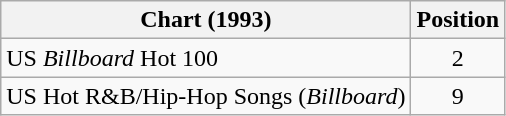<table class="wikitable sortable">
<tr>
<th>Chart (1993)</th>
<th>Position</th>
</tr>
<tr>
<td>US <em>Billboard</em> Hot 100</td>
<td style="text-align:center;">2</td>
</tr>
<tr>
<td>US Hot R&B/Hip-Hop Songs (<em>Billboard</em>)</td>
<td style="text-align:center;">9</td>
</tr>
</table>
